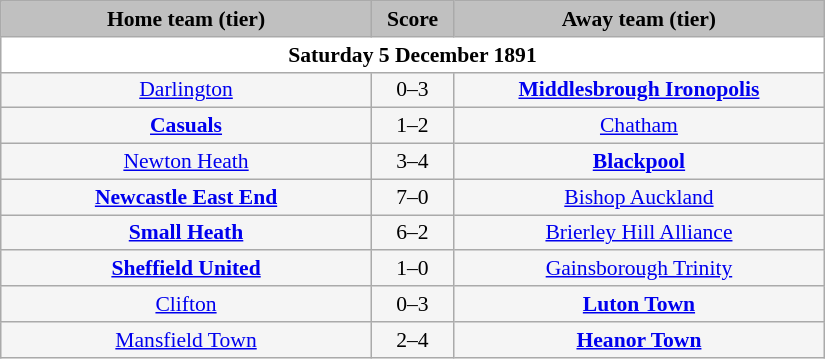<table class="wikitable" style="width: 550px; background:WhiteSmoke; text-align:center; font-size:90%">
<tr>
<td scope="col" style="width: 45.00%; background:silver;"><strong>Home team (tier)</strong></td>
<td scope="col" style="width: 10.00%; background:silver;"><strong>Score</strong></td>
<td scope="col" style="width: 45.00%; background:silver;"><strong>Away team (tier)</strong></td>
</tr>
<tr>
<td colspan="3" style= background:White><strong>Saturday 5 December 1891</strong></td>
</tr>
<tr>
<td><a href='#'>Darlington</a></td>
<td>0–3</td>
<td><strong><a href='#'>Middlesbrough Ironopolis</a></strong></td>
</tr>
<tr>
<td><strong><a href='#'>Casuals</a></strong></td>
<td>1–2</td>
<td><a href='#'>Chatham</a></td>
</tr>
<tr>
<td><a href='#'>Newton Heath</a></td>
<td>3–4</td>
<td><strong><a href='#'>Blackpool</a></strong></td>
</tr>
<tr>
<td><strong><a href='#'>Newcastle East End</a></strong></td>
<td>7–0</td>
<td><a href='#'>Bishop Auckland</a></td>
</tr>
<tr>
<td><strong><a href='#'>Small Heath</a></strong></td>
<td>6–2</td>
<td><a href='#'>Brierley Hill Alliance</a></td>
</tr>
<tr>
<td><strong><a href='#'>Sheffield United</a></strong></td>
<td>1–0</td>
<td><a href='#'>Gainsborough Trinity</a></td>
</tr>
<tr>
<td><a href='#'>Clifton</a></td>
<td>0–3</td>
<td><strong><a href='#'>Luton Town</a></strong></td>
</tr>
<tr>
<td><a href='#'>Mansfield Town</a></td>
<td>2–4</td>
<td><strong><a href='#'>Heanor Town</a></strong></td>
</tr>
</table>
